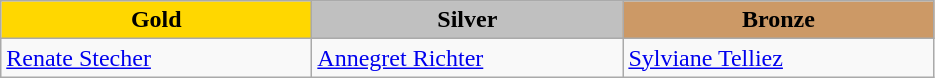<table class="wikitable" style="text-align:left">
<tr align="center">
<td width=200 bgcolor=gold><strong>Gold</strong></td>
<td width=200 bgcolor=silver><strong>Silver</strong></td>
<td width=200 bgcolor=CC9966><strong>Bronze</strong></td>
</tr>
<tr>
<td><a href='#'>Renate Stecher</a><br><em></em></td>
<td><a href='#'>Annegret Richter</a><br><em></em></td>
<td><a href='#'>Sylviane Telliez</a><br><em></em></td>
</tr>
</table>
